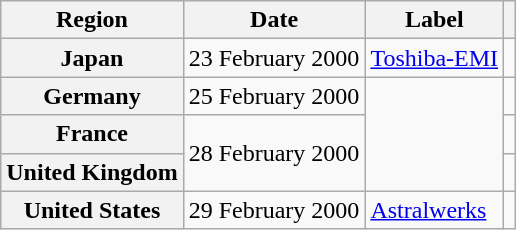<table class="wikitable plainrowheaders">
<tr>
<th scope="col">Region</th>
<th scope="col">Date</th>
<th scope="col">Label</th>
<th scope="col"></th>
</tr>
<tr>
<th scope="row">Japan</th>
<td>23 February 2000</td>
<td><a href='#'>Toshiba-EMI</a></td>
<td align="center"></td>
</tr>
<tr>
<th scope="row">Germany</th>
<td>25 February 2000</td>
<td rowspan="3"></td>
<td align="center"></td>
</tr>
<tr>
<th scope="row">France</th>
<td rowspan="2">28 February 2000</td>
<td align="center"></td>
</tr>
<tr>
<th scope="row">United Kingdom</th>
<td align="center"></td>
</tr>
<tr>
<th scope="row">United States</th>
<td>29 February 2000</td>
<td><a href='#'>Astralwerks</a></td>
<td align="center"></td>
</tr>
</table>
